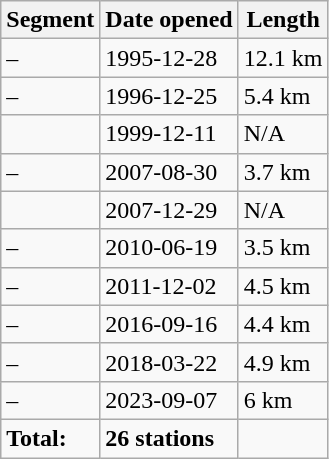<table class="wikitable sortable" style="border-collapse: collapse; text-align: left;">
<tr>
<th>Segment</th>
<th>Date opened</th>
<th>Length</th>
</tr>
<tr>
<td style="text-align: left;">–</td>
<td>1995-12-28</td>
<td>12.1 km</td>
</tr>
<tr>
<td style="text-align: left;">–</td>
<td>1996-12-25</td>
<td>5.4 km</td>
</tr>
<tr>
<td style="text-align: left;"></td>
<td>1999-12-11</td>
<td>N/A</td>
</tr>
<tr>
<td style="text-align: left;">–</td>
<td>2007-08-30</td>
<td>3.7 km</td>
</tr>
<tr>
<td style="text-align: left;"></td>
<td>2007-12-29</td>
<td>N/A</td>
</tr>
<tr>
<td style="text-align: left;">–</td>
<td>2010-06-19</td>
<td>3.5 km</td>
</tr>
<tr>
<td style="text-align: left;">–</td>
<td>2011-12-02</td>
<td>4.5 km</td>
</tr>
<tr>
<td style="text-align: left;">–</td>
<td>2016-09-16</td>
<td>4.4 km</td>
</tr>
<tr>
<td style="text-align: left;">–</td>
<td>2018-03-22</td>
<td>4.9 km</td>
</tr>
<tr>
<td style="text-align: left;">–</td>
<td>2023-09-07</td>
<td>6 km</td>
</tr>
<tr>
<td style="text-align: left;"><strong>Total:</strong></td>
<td><strong>26 stations</strong></td>
<td></td>
</tr>
</table>
